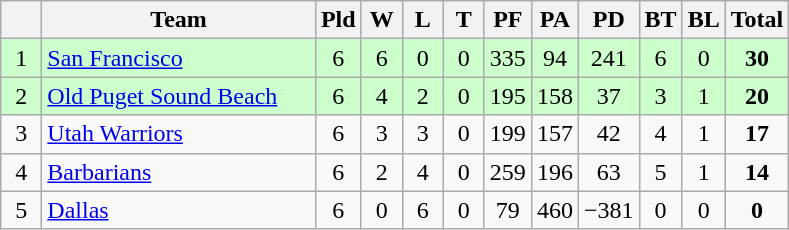<table class="wikitable" style="text-align:center;">
<tr>
<th style="width:20px;" abbr="Position"></th>
<th width=175>Team</th>
<th style="width:20px;" abbr="Played">Pld</th>
<th style="width:20px;" abbr="Won">W</th>
<th style="width:20px;" abbr="Drawn">L</th>
<th style="width:20px;" abbr="Lost">T</th>
<th style="width:20px;" abbr="Points for">PF</th>
<th style="width:20px;" abbr="Points against">PA</th>
<th style="width:20px;" abbr="Points difference">PD</th>
<th style="width:20px;" abbr="Points against">BT</th>
<th style="width:20px;" abbr="Points difference">BL</th>
<th style="width:20px;" abbr="Total Points">Total</th>
</tr>
<tr style="background:#cfc;">
<td>1</td>
<td style="text-align:left;"> <a href='#'>San Francisco</a></td>
<td>6</td>
<td>6</td>
<td>0</td>
<td>0</td>
<td>335</td>
<td>94</td>
<td>241</td>
<td>6</td>
<td>0</td>
<td><strong>30</strong></td>
</tr>
<tr style="background:#cfc;">
<td>2</td>
<td style="text-align:left;"> <a href='#'>Old Puget Sound Beach</a></td>
<td>6</td>
<td>4</td>
<td>2</td>
<td>0</td>
<td>195</td>
<td>158</td>
<td>37</td>
<td>3</td>
<td>1</td>
<td><strong>20</strong></td>
</tr>
<tr>
<td>3</td>
<td style="text-align:left;"> <a href='#'>Utah Warriors</a></td>
<td>6</td>
<td>3</td>
<td>3</td>
<td>0</td>
<td>199</td>
<td>157</td>
<td>42</td>
<td>4</td>
<td>1</td>
<td><strong>17</strong></td>
</tr>
<tr>
<td>4</td>
<td style="text-align:left;"> <a href='#'>Barbarians</a></td>
<td>6</td>
<td>2</td>
<td>4</td>
<td>0</td>
<td>259</td>
<td>196</td>
<td>63</td>
<td>5</td>
<td>1</td>
<td><strong>14</strong></td>
</tr>
<tr>
<td>5</td>
<td style="text-align:left;"> <a href='#'>Dallas</a></td>
<td>6</td>
<td>0</td>
<td>6</td>
<td>0</td>
<td>79</td>
<td>460</td>
<td>−381</td>
<td>0</td>
<td>0</td>
<td><strong>0</strong></td>
</tr>
</table>
